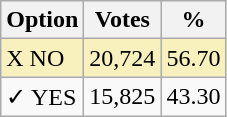<table class="wikitable">
<tr>
<th>Option</th>
<th>Votes</th>
<th>%</th>
</tr>
<tr>
<td style=background:#f8f1bd>X NO</td>
<td style=background:#f8f1bd>20,724</td>
<td style=background:#f8f1bd>56.70</td>
</tr>
<tr>
<td>✓ YES</td>
<td>15,825</td>
<td>43.30</td>
</tr>
</table>
